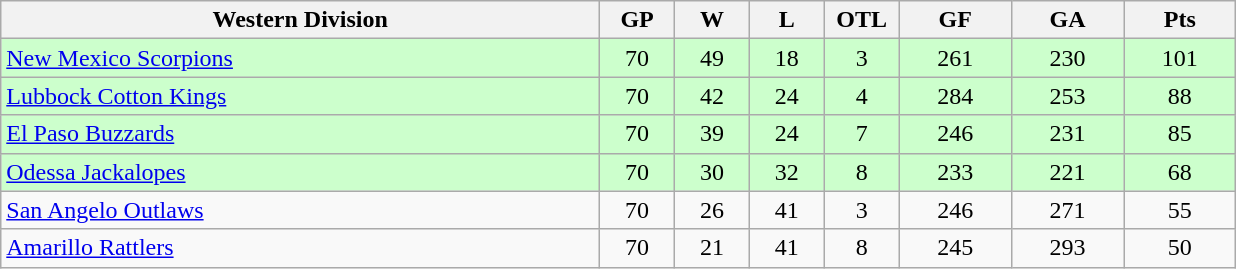<table class="wikitable">
<tr>
<th width="40%" bgcolor="#e0e0e0">Western Division</th>
<th width="5%" bgcolor="#e0e0e0">GP</th>
<th width="5%" bgcolor="#e0e0e0">W</th>
<th width="5%" bgcolor="#e0e0e0">L</th>
<th width="5%" bgcolor="#e0e0e0">OTL</th>
<th width="7.5%" bgcolor="#e0e0e0">GF</th>
<th width="7.5%" bgcolor="#e0e0e0">GA</th>
<th width="7.5%" bgcolor="#e0e0e0">Pts</th>
</tr>
<tr align="center" bgcolor="#CCFFCC">
<td align="left"><a href='#'>New Mexico Scorpions</a></td>
<td>70</td>
<td>49</td>
<td>18</td>
<td>3</td>
<td>261</td>
<td>230</td>
<td>101</td>
</tr>
<tr align="center" bgcolor="#CCFFCC">
<td align="left"><a href='#'>Lubbock Cotton Kings</a></td>
<td>70</td>
<td>42</td>
<td>24</td>
<td>4</td>
<td>284</td>
<td>253</td>
<td>88</td>
</tr>
<tr align="center" bgcolor="#CCFFCC">
<td align="left"><a href='#'>El Paso Buzzards</a></td>
<td>70</td>
<td>39</td>
<td>24</td>
<td>7</td>
<td>246</td>
<td>231</td>
<td>85</td>
</tr>
<tr align="center" bgcolor="#CCFFCC">
<td align="left"><a href='#'>Odessa Jackalopes</a></td>
<td>70</td>
<td>30</td>
<td>32</td>
<td>8</td>
<td>233</td>
<td>221</td>
<td>68</td>
</tr>
<tr align="center">
<td align="left"><a href='#'>San Angelo Outlaws</a></td>
<td>70</td>
<td>26</td>
<td>41</td>
<td>3</td>
<td>246</td>
<td>271</td>
<td>55</td>
</tr>
<tr align="center">
<td align="left"><a href='#'>Amarillo Rattlers</a></td>
<td>70</td>
<td>21</td>
<td>41</td>
<td>8</td>
<td>245</td>
<td>293</td>
<td>50</td>
</tr>
</table>
